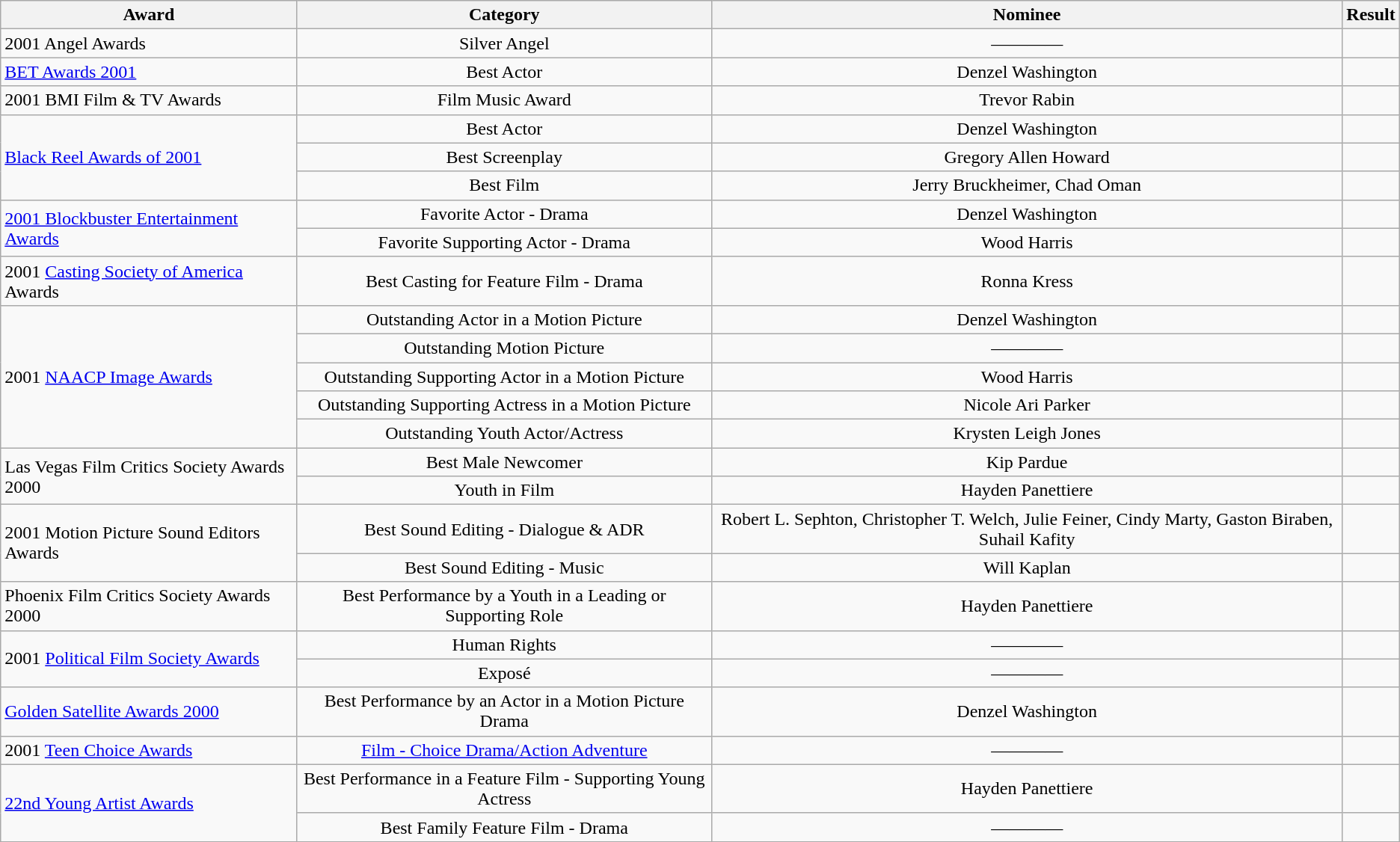<table class="wikitable">
<tr>
<th>Award</th>
<th>Category</th>
<th>Nominee</th>
<th>Result</th>
</tr>
<tr>
<td>2001 Angel Awards</td>
<td align="center">Silver Angel</td>
<td align="center">————</td>
<td></td>
</tr>
<tr>
<td><a href='#'>BET Awards 2001</a></td>
<td align="center">Best Actor</td>
<td align="center">Denzel Washington</td>
<td></td>
</tr>
<tr>
<td>2001 BMI Film & TV Awards</td>
<td align="center">Film Music Award</td>
<td align="center">Trevor Rabin</td>
<td></td>
</tr>
<tr>
<td rowspan=3><a href='#'>Black Reel Awards of 2001</a></td>
<td align="center">Best Actor</td>
<td align="center">Denzel Washington</td>
<td></td>
</tr>
<tr>
<td align="center">Best Screenplay</td>
<td align="center">Gregory Allen Howard</td>
<td></td>
</tr>
<tr>
<td align="center">Best Film</td>
<td align="center">Jerry Bruckheimer, Chad Oman</td>
<td></td>
</tr>
<tr>
<td rowspan=2><a href='#'>2001 Blockbuster Entertainment Awards</a></td>
<td align="center">Favorite Actor - Drama</td>
<td align="center">Denzel Washington</td>
<td></td>
</tr>
<tr>
<td align="center">Favorite Supporting Actor - Drama</td>
<td align="center">Wood Harris</td>
<td></td>
</tr>
<tr>
<td>2001 <a href='#'>Casting Society of America</a> Awards</td>
<td align="center">Best Casting for Feature Film - Drama</td>
<td align="center">Ronna Kress</td>
<td></td>
</tr>
<tr>
<td rowspan=5>2001 <a href='#'>NAACP Image Awards</a></td>
<td align="center">Outstanding Actor in a Motion Picture</td>
<td align="center">Denzel Washington</td>
<td></td>
</tr>
<tr>
<td align="center">Outstanding Motion Picture</td>
<td align="center">————</td>
<td></td>
</tr>
<tr>
<td align="center">Outstanding Supporting Actor in a Motion Picture</td>
<td align="center">Wood Harris</td>
<td></td>
</tr>
<tr>
<td align="center">Outstanding Supporting Actress in a Motion Picture</td>
<td align="center">Nicole Ari Parker</td>
<td></td>
</tr>
<tr>
<td align="center">Outstanding Youth Actor/Actress</td>
<td align="center">Krysten Leigh Jones</td>
<td></td>
</tr>
<tr>
<td rowspan=2>Las Vegas Film Critics Society Awards 2000</td>
<td align="center">Best Male Newcomer</td>
<td align="center">Kip Pardue</td>
<td></td>
</tr>
<tr>
<td align="center">Youth in Film</td>
<td align="center">Hayden Panettiere</td>
<td></td>
</tr>
<tr>
<td rowspan=2>2001 Motion Picture Sound Editors Awards</td>
<td align="center">Best Sound Editing - Dialogue & ADR</td>
<td align="center">Robert L. Sephton, Christopher T. Welch, Julie Feiner, Cindy Marty, Gaston Biraben, Suhail Kafity</td>
<td></td>
</tr>
<tr>
<td align="center">Best Sound Editing - Music</td>
<td align="center">Will Kaplan</td>
<td></td>
</tr>
<tr>
<td>Phoenix Film Critics Society Awards 2000</td>
<td align="center">Best Performance by a Youth in a Leading or Supporting Role</td>
<td align="center">Hayden Panettiere</td>
<td></td>
</tr>
<tr>
<td rowspan=2>2001 <a href='#'>Political Film Society Awards</a></td>
<td align="center">Human Rights</td>
<td align="center">————</td>
<td></td>
</tr>
<tr>
<td align="center">Exposé</td>
<td align="center">————</td>
<td></td>
</tr>
<tr>
<td><a href='#'>Golden Satellite Awards 2000</a></td>
<td align="center">Best Performance by an Actor in a Motion Picture Drama</td>
<td align="center">Denzel Washington</td>
<td></td>
</tr>
<tr>
<td>2001 <a href='#'>Teen Choice Awards</a></td>
<td align="center"><a href='#'>Film - Choice Drama/Action Adventure</a></td>
<td align="center">————</td>
<td></td>
</tr>
<tr>
<td rowspan=2><a href='#'>22nd Young Artist Awards</a></td>
<td align="center">Best Performance in a Feature Film - Supporting Young Actress</td>
<td align="center">Hayden Panettiere</td>
<td></td>
</tr>
<tr>
<td align="center">Best Family Feature Film - Drama</td>
<td align="center">————</td>
<td></td>
</tr>
<tr>
</tr>
</table>
